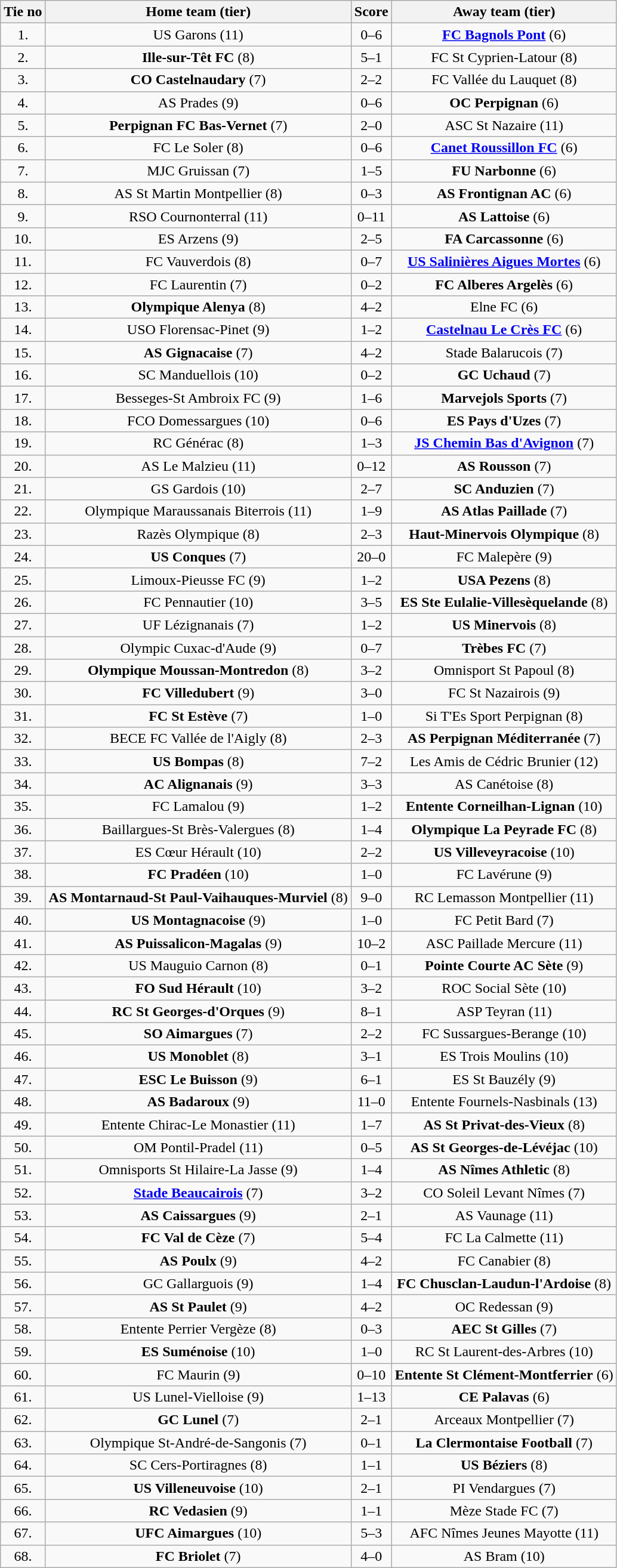<table class="wikitable" style="text-align: center">
<tr>
<th>Tie no</th>
<th>Home team (tier)</th>
<th>Score</th>
<th>Away team (tier)</th>
</tr>
<tr>
<td>1.</td>
<td>US Garons (11)</td>
<td>0–6</td>
<td><strong><a href='#'>FC Bagnols Pont</a></strong> (6)</td>
</tr>
<tr>
<td>2.</td>
<td><strong>Ille-sur-Têt FC</strong> (8)</td>
<td>5–1</td>
<td>FC St Cyprien-Latour (8)</td>
</tr>
<tr>
<td>3.</td>
<td><strong>CO Castelnaudary</strong> (7)</td>
<td>2–2 </td>
<td>FC Vallée du Lauquet (8)</td>
</tr>
<tr>
<td>4.</td>
<td>AS Prades (9)</td>
<td>0–6</td>
<td><strong>OC Perpignan</strong> (6)</td>
</tr>
<tr>
<td>5.</td>
<td><strong>Perpignan FC Bas-Vernet</strong> (7)</td>
<td>2–0</td>
<td>ASC St Nazaire (11)</td>
</tr>
<tr>
<td>6.</td>
<td>FC Le Soler (8)</td>
<td>0–6</td>
<td><strong><a href='#'>Canet Roussillon FC</a></strong> (6)</td>
</tr>
<tr>
<td>7.</td>
<td>MJC Gruissan (7)</td>
<td>1–5</td>
<td><strong>FU Narbonne</strong> (6)</td>
</tr>
<tr>
<td>8.</td>
<td>AS St Martin Montpellier (8)</td>
<td>0–3</td>
<td><strong>AS Frontignan AC</strong> (6)</td>
</tr>
<tr>
<td>9.</td>
<td>RSO Cournonterral (11)</td>
<td>0–11</td>
<td><strong>AS Lattoise</strong> (6)</td>
</tr>
<tr>
<td>10.</td>
<td>ES Arzens (9)</td>
<td>2–5</td>
<td><strong>FA Carcassonne</strong> (6)</td>
</tr>
<tr>
<td>11.</td>
<td>FC Vauverdois (8)</td>
<td>0–7</td>
<td><strong><a href='#'>US Salinières Aigues Mortes</a></strong> (6)</td>
</tr>
<tr>
<td>12.</td>
<td>FC Laurentin (7)</td>
<td>0–2</td>
<td><strong>FC Alberes Argelès</strong> (6)</td>
</tr>
<tr>
<td>13.</td>
<td><strong>Olympique Alenya</strong> (8)</td>
<td>4–2</td>
<td>Elne FC (6)</td>
</tr>
<tr>
<td>14.</td>
<td>USO Florensac-Pinet (9)</td>
<td>1–2</td>
<td><strong><a href='#'>Castelnau Le Crès FC</a></strong> (6)</td>
</tr>
<tr>
<td>15.</td>
<td><strong>AS Gignacaise</strong> (7)</td>
<td>4–2</td>
<td>Stade Balarucois (7)</td>
</tr>
<tr>
<td>16.</td>
<td>SC Manduellois (10)</td>
<td>0–2</td>
<td><strong>GC Uchaud</strong> (7)</td>
</tr>
<tr>
<td>17.</td>
<td>Besseges-St Ambroix FC (9)</td>
<td>1–6</td>
<td><strong>Marvejols Sports</strong> (7)</td>
</tr>
<tr>
<td>18.</td>
<td>FCO Domessargues (10)</td>
<td>0–6</td>
<td><strong>ES Pays d'Uzes</strong> (7)</td>
</tr>
<tr>
<td>19.</td>
<td>RC Générac (8)</td>
<td>1–3</td>
<td><strong><a href='#'>JS Chemin Bas d'Avignon</a></strong> (7)</td>
</tr>
<tr>
<td>20.</td>
<td>AS Le Malzieu (11)</td>
<td>0–12</td>
<td><strong>AS Rousson</strong> (7)</td>
</tr>
<tr>
<td>21.</td>
<td>GS Gardois (10)</td>
<td>2–7</td>
<td><strong>SC Anduzien</strong> (7)</td>
</tr>
<tr>
<td>22.</td>
<td>Olympique Maraussanais Biterrois (11)</td>
<td>1–9</td>
<td><strong>AS Atlas Paillade</strong> (7)</td>
</tr>
<tr>
<td>23.</td>
<td>Razès Olympique (8)</td>
<td>2–3 </td>
<td><strong>Haut-Minervois Olympique</strong> (8)</td>
</tr>
<tr>
<td>24.</td>
<td><strong>US Conques</strong> (7)</td>
<td>20–0</td>
<td>FC Malepère (9)</td>
</tr>
<tr>
<td>25.</td>
<td>Limoux-Pieusse FC (9)</td>
<td>1–2</td>
<td><strong>USA Pezens</strong> (8)</td>
</tr>
<tr>
<td>26.</td>
<td>FC Pennautier (10)</td>
<td>3–5</td>
<td><strong>ES Ste Eulalie-Villesèquelande</strong> (8)</td>
</tr>
<tr>
<td>27.</td>
<td>UF Lézignanais (7)</td>
<td>1–2</td>
<td><strong>US Minervois</strong> (8)</td>
</tr>
<tr>
<td>28.</td>
<td>Olympic Cuxac-d'Aude (9)</td>
<td>0–7</td>
<td><strong>Trèbes FC</strong> (7)</td>
</tr>
<tr>
<td>29.</td>
<td><strong>Olympique Moussan-Montredon</strong> (8)</td>
<td>3–2</td>
<td>Omnisport St Papoul (8)</td>
</tr>
<tr>
<td>30.</td>
<td><strong>FC Villedubert</strong> (9)</td>
<td>3–0</td>
<td>FC St Nazairois (9)</td>
</tr>
<tr>
<td>31.</td>
<td><strong>FC St Estève</strong> (7)</td>
<td>1–0</td>
<td>Si T'Es Sport Perpignan (8)</td>
</tr>
<tr>
<td>32.</td>
<td>BECE FC Vallée de l'Aigly (8)</td>
<td>2–3</td>
<td><strong>AS Perpignan Méditerranée</strong> (7)</td>
</tr>
<tr>
<td>33.</td>
<td><strong>US Bompas</strong> (8)</td>
<td>7–2</td>
<td>Les Amis de Cédric Brunier (12)</td>
</tr>
<tr>
<td>34.</td>
<td><strong>AC Alignanais</strong> (9)</td>
<td>3–3 </td>
<td>AS Canétoise (8)</td>
</tr>
<tr>
<td>35.</td>
<td>FC Lamalou (9)</td>
<td>1–2</td>
<td><strong>Entente Corneilhan-Lignan</strong> (10)</td>
</tr>
<tr>
<td>36.</td>
<td>Baillargues-St Brès-Valergues (8)</td>
<td>1–4</td>
<td><strong>Olympique La Peyrade FC</strong> (8)</td>
</tr>
<tr>
<td>37.</td>
<td>ES Cœur Hérault (10)</td>
<td>2–2 </td>
<td><strong>US Villeveyracoise</strong> (10)</td>
</tr>
<tr>
<td>38.</td>
<td><strong>FC Pradéen</strong> (10)</td>
<td>1–0</td>
<td>FC Lavérune (9)</td>
</tr>
<tr>
<td>39.</td>
<td><strong>AS Montarnaud-St Paul-Vaihauques-Murviel</strong> (8)</td>
<td>9–0</td>
<td>RC Lemasson Montpellier (11)</td>
</tr>
<tr>
<td>40.</td>
<td><strong>US Montagnacoise</strong> (9)</td>
<td>1–0</td>
<td>FC Petit Bard (7)</td>
</tr>
<tr>
<td>41.</td>
<td><strong>AS Puissalicon-Magalas</strong> (9)</td>
<td>10–2</td>
<td>ASC Paillade Mercure (11)</td>
</tr>
<tr>
<td>42.</td>
<td>US Mauguio Carnon (8)</td>
<td>0–1</td>
<td><strong>Pointe Courte AC Sète</strong> (9)</td>
</tr>
<tr>
<td>43.</td>
<td><strong>FO Sud Hérault</strong> (10)</td>
<td>3–2</td>
<td>ROC Social Sète (10)</td>
</tr>
<tr>
<td>44.</td>
<td><strong>RC St Georges-d'Orques</strong> (9)</td>
<td>8–1</td>
<td>ASP Teyran (11)</td>
</tr>
<tr>
<td>45.</td>
<td><strong>SO Aimargues</strong> (7)</td>
<td>2–2 </td>
<td>FC Sussargues-Berange (10)</td>
</tr>
<tr>
<td>46.</td>
<td><strong>US Monoblet</strong> (8)</td>
<td>3–1</td>
<td>ES Trois Moulins (10)</td>
</tr>
<tr>
<td>47.</td>
<td><strong>ESC Le Buisson</strong> (9)</td>
<td>6–1</td>
<td>ES St Bauzély (9)</td>
</tr>
<tr>
<td>48.</td>
<td><strong>AS Badaroux</strong> (9)</td>
<td>11–0</td>
<td>Entente Fournels-Nasbinals (13)</td>
</tr>
<tr>
<td>49.</td>
<td>Entente Chirac-Le Monastier (11)</td>
<td>1–7</td>
<td><strong>AS St Privat-des-Vieux</strong> (8)</td>
</tr>
<tr>
<td>50.</td>
<td>OM Pontil-Pradel (11)</td>
<td>0–5</td>
<td><strong>AS St Georges-de-Lévéjac</strong> (10)</td>
</tr>
<tr>
<td>51.</td>
<td>Omnisports St Hilaire-La Jasse (9)</td>
<td>1–4</td>
<td><strong>AS Nîmes Athletic</strong> (8)</td>
</tr>
<tr>
<td>52.</td>
<td><strong><a href='#'>Stade Beaucairois</a></strong> (7)</td>
<td>3–2 </td>
<td>CO Soleil Levant Nîmes (7)</td>
</tr>
<tr>
<td>53.</td>
<td><strong>AS Caissargues</strong> (9)</td>
<td>2–1</td>
<td>AS Vaunage (11)</td>
</tr>
<tr>
<td>54.</td>
<td><strong>FC Val de Cèze</strong> (7)</td>
<td>5–4</td>
<td>FC La Calmette (11)</td>
</tr>
<tr>
<td>55.</td>
<td><strong>AS Poulx</strong> (9)</td>
<td>4–2</td>
<td>FC Canabier (8)</td>
</tr>
<tr>
<td>56.</td>
<td>GC Gallarguois (9)</td>
<td>1–4</td>
<td><strong>FC Chusclan-Laudun-l'Ardoise</strong> (8)</td>
</tr>
<tr>
<td>57.</td>
<td><strong>AS St Paulet</strong> (9)</td>
<td>4–2</td>
<td>OC Redessan (9)</td>
</tr>
<tr>
<td>58.</td>
<td>Entente Perrier Vergèze (8)</td>
<td>0–3</td>
<td><strong>AEC St Gilles</strong> (7)</td>
</tr>
<tr>
<td>59.</td>
<td><strong>ES Suménoise</strong> (10)</td>
<td>1–0</td>
<td>RC St Laurent-des-Arbres (10)</td>
</tr>
<tr>
<td>60.</td>
<td>FC Maurin (9)</td>
<td>0–10</td>
<td><strong>Entente St Clément-Montferrier</strong> (6)</td>
</tr>
<tr>
<td>61.</td>
<td>US Lunel-Vielloise (9)</td>
<td>1–13</td>
<td><strong>CE Palavas</strong> (6)</td>
</tr>
<tr>
<td>62.</td>
<td><strong>GC Lunel</strong> (7)</td>
<td>2–1</td>
<td>Arceaux Montpellier (7)</td>
</tr>
<tr>
<td>63.</td>
<td>Olympique St-André-de-Sangonis (7)</td>
<td>0–1</td>
<td><strong>La Clermontaise Football</strong> (7)</td>
</tr>
<tr>
<td>64.</td>
<td>SC Cers-Portiragnes (8)</td>
<td>1–1 </td>
<td><strong>US Béziers</strong> (8)</td>
</tr>
<tr>
<td>65.</td>
<td><strong>US Villeneuvoise</strong> (10)</td>
<td>2–1 </td>
<td>PI Vendargues (7)</td>
</tr>
<tr>
<td>66.</td>
<td><strong>RC Vedasien</strong> (9)</td>
<td>1–1 </td>
<td>Mèze Stade FC (7)</td>
</tr>
<tr>
<td>67.</td>
<td><strong>UFC Aimargues</strong> (10)</td>
<td>5–3</td>
<td>AFC Nîmes Jeunes Mayotte (11)</td>
</tr>
<tr>
<td>68.</td>
<td><strong>FC Briolet</strong> (7)</td>
<td>4–0</td>
<td>AS Bram (10)</td>
</tr>
</table>
